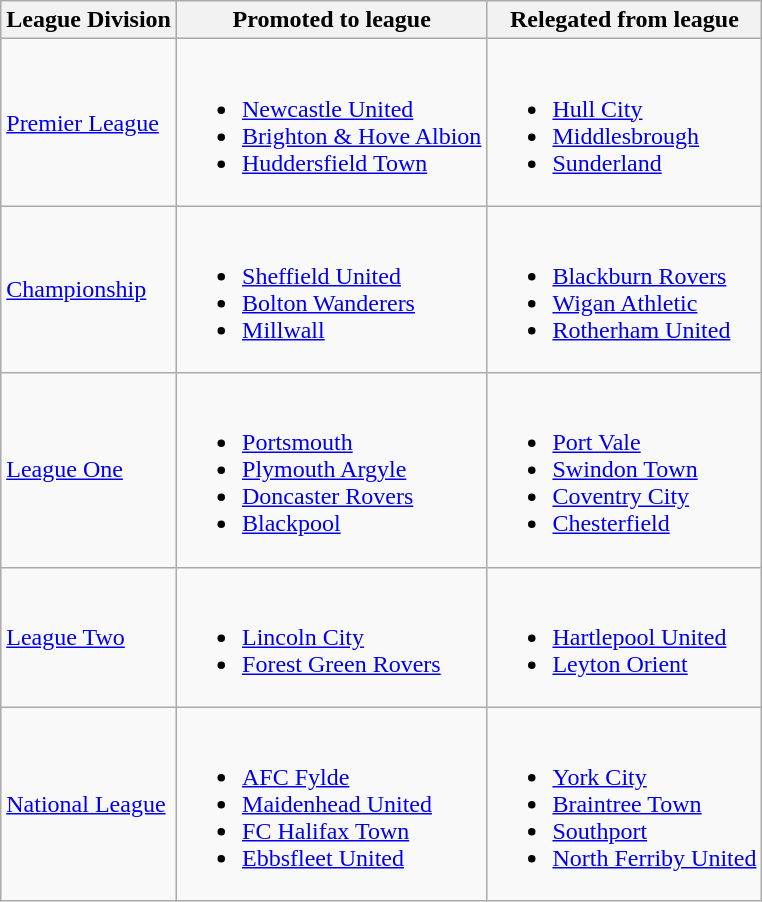<table class="wikitable">
<tr>
<th>League Division</th>
<th>Promoted to league </th>
<th>Relegated from league </th>
</tr>
<tr>
<td><a href='#'>Premier League</a></td>
<td><br><ul><li><a href='#'>Newcastle United</a> </li><li><a href='#'>Brighton & Hove Albion</a> </li><li><a href='#'>Huddersfield Town</a> </li></ul></td>
<td><br><ul><li><a href='#'>Hull City</a> </li><li><a href='#'>Middlesbrough</a> </li><li><a href='#'>Sunderland</a> </li></ul></td>
</tr>
<tr>
<td><a href='#'>Championship</a></td>
<td><br><ul><li><a href='#'>Sheffield United</a> </li><li><a href='#'>Bolton Wanderers</a> </li><li><a href='#'>Millwall</a> </li></ul></td>
<td><br><ul><li><a href='#'>Blackburn Rovers</a> </li><li><a href='#'>Wigan Athletic</a> </li><li><a href='#'>Rotherham United</a> </li></ul></td>
</tr>
<tr>
<td><a href='#'>League One</a></td>
<td><br><ul><li><a href='#'>Portsmouth</a> </li><li><a href='#'>Plymouth Argyle</a> </li><li><a href='#'>Doncaster Rovers</a> </li><li><a href='#'>Blackpool</a> </li></ul></td>
<td><br><ul><li><a href='#'>Port Vale</a> </li><li><a href='#'>Swindon Town</a> </li><li><a href='#'>Coventry City</a> </li><li><a href='#'>Chesterfield</a> </li></ul></td>
</tr>
<tr>
<td><a href='#'>League Two</a></td>
<td><br><ul><li><a href='#'>Lincoln City</a> </li><li><a href='#'>Forest Green Rovers</a> </li></ul></td>
<td><br><ul><li><a href='#'>Hartlepool United</a> </li><li><a href='#'>Leyton Orient</a> </li></ul></td>
</tr>
<tr>
<td><a href='#'>National League</a></td>
<td><br><ul><li><a href='#'>AFC Fylde</a> </li><li><a href='#'>Maidenhead United</a> </li><li><a href='#'>FC Halifax Town</a> </li><li><a href='#'>Ebbsfleet United</a> </li></ul></td>
<td><br><ul><li><a href='#'>York City</a> </li><li><a href='#'>Braintree Town</a> </li><li><a href='#'>Southport</a> </li><li><a href='#'>North Ferriby United</a> </li></ul></td>
</tr>
</table>
